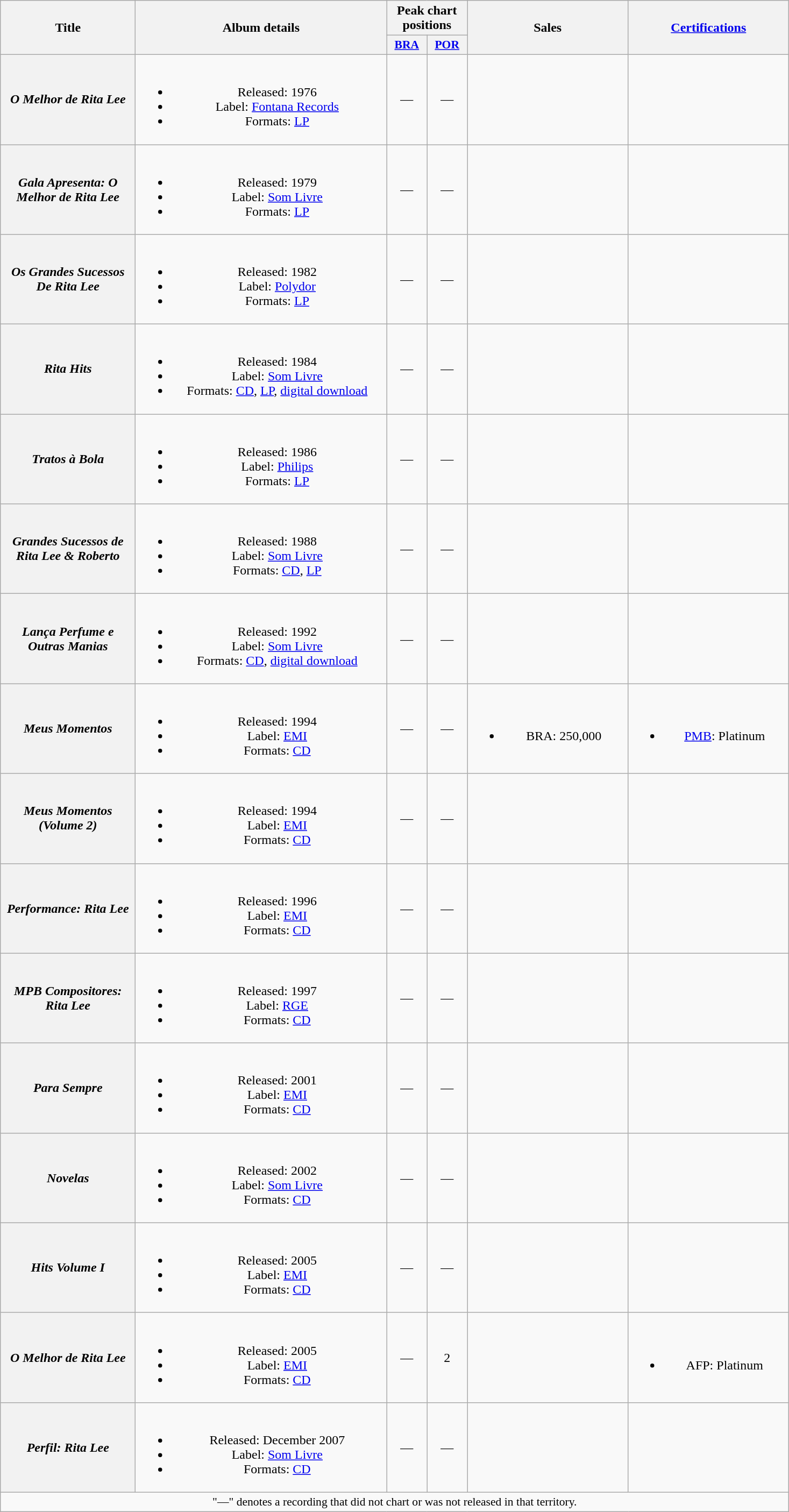<table class="wikitable plainrowheaders" style="text-align:center;">
<tr>
<th scope="col" rowspan="2" style="width:10em;">Title</th>
<th scope="col" rowspan="2" style="width:19em;">Album details</th>
<th scope="col" colspan="2">Peak chart positions</th>
<th scope="col" rowspan="2" style="width:12em;">Sales</th>
<th scope="col" rowspan="2" style="width:12em;"><a href='#'>Certifications</a></th>
</tr>
<tr>
<th scope="col" style="width:3em;font-size:90%;"><a href='#'>BRA</a></th>
<th scope="col" style="width:3em;font-size:90%;"><a href='#'>POR</a><br></th>
</tr>
<tr>
<th scope="row"><em>O Melhor de Rita Lee</em></th>
<td><br><ul><li>Released: 1976</li><li>Label: <a href='#'>Fontana Records</a></li><li>Formats: <a href='#'>LP</a></li></ul></td>
<td>—</td>
<td>—</td>
<td></td>
<td></td>
</tr>
<tr>
<th scope="row"><em>Gala Apresenta: O Melhor de Rita Lee</em></th>
<td><br><ul><li>Released: 1979</li><li>Label: <a href='#'>Som Livre</a></li><li>Formats: <a href='#'>LP</a></li></ul></td>
<td>—</td>
<td>—</td>
<td></td>
<td></td>
</tr>
<tr>
<th scope="row"><em>Os Grandes Sucessos De Rita Lee</em></th>
<td><br><ul><li>Released: 1982</li><li>Label: <a href='#'>Polydor</a></li><li>Formats: <a href='#'>LP</a></li></ul></td>
<td>—</td>
<td>—</td>
<td></td>
<td></td>
</tr>
<tr>
<th scope="row"><em>Rita Hits</em></th>
<td><br><ul><li>Released: 1984</li><li>Label: <a href='#'>Som Livre</a></li><li>Formats: <a href='#'>CD</a>, <a href='#'>LP</a>, <a href='#'>digital download</a></li></ul></td>
<td>—</td>
<td>—</td>
<td></td>
<td></td>
</tr>
<tr>
<th scope="row"><em>Tratos à Bola</em></th>
<td><br><ul><li>Released: 1986</li><li>Label: <a href='#'>Philips</a></li><li>Formats: <a href='#'>LP</a></li></ul></td>
<td>—</td>
<td>—</td>
<td></td>
<td></td>
</tr>
<tr>
<th scope="row"><em>Grandes Sucessos de Rita Lee & Roberto</em></th>
<td><br><ul><li>Released: 1988</li><li>Label: <a href='#'>Som Livre</a></li><li>Formats: <a href='#'>CD</a>, <a href='#'>LP</a></li></ul></td>
<td>—</td>
<td>—</td>
<td></td>
<td></td>
</tr>
<tr>
<th scope="row"><em>Lança Perfume e Outras Manias</em></th>
<td><br><ul><li>Released: 1992</li><li>Label: <a href='#'>Som Livre</a></li><li>Formats: <a href='#'>CD</a>, <a href='#'>digital download</a></li></ul></td>
<td>—</td>
<td>—</td>
<td></td>
<td></td>
</tr>
<tr>
<th scope="row"><em>Meus Momentos</em></th>
<td><br><ul><li>Released: 1994</li><li>Label: <a href='#'>EMI</a></li><li>Formats: <a href='#'>CD</a></li></ul></td>
<td>—</td>
<td>—</td>
<td><br><ul><li>BRA: 250,000</li></ul></td>
<td><br><ul><li><a href='#'>PMB</a>: Platinum</li></ul></td>
</tr>
<tr>
<th scope="row"><em>Meus Momentos (Volume 2)</em></th>
<td><br><ul><li>Released: 1994</li><li>Label: <a href='#'>EMI</a></li><li>Formats: <a href='#'>CD</a></li></ul></td>
<td>—</td>
<td>—</td>
<td></td>
<td></td>
</tr>
<tr>
<th scope="row"><em>Performance: Rita Lee</em></th>
<td><br><ul><li>Released: 1996</li><li>Label: <a href='#'>EMI</a></li><li>Formats: <a href='#'>CD</a></li></ul></td>
<td>—</td>
<td>—</td>
<td></td>
<td></td>
</tr>
<tr>
<th scope="row"><em>MPB Compositores: Rita Lee</em></th>
<td><br><ul><li>Released: 1997</li><li>Label: <a href='#'>RGE</a></li><li>Formats: <a href='#'>CD</a></li></ul></td>
<td>—</td>
<td>—</td>
<td></td>
<td></td>
</tr>
<tr>
<th scope="row"><em>Para Sempre</em></th>
<td><br><ul><li>Released: 2001</li><li>Label: <a href='#'>EMI</a></li><li>Formats: <a href='#'>CD</a></li></ul></td>
<td>—</td>
<td>—</td>
<td></td>
<td></td>
</tr>
<tr>
<th scope="row"><em>Novelas</em></th>
<td><br><ul><li>Released: 2002</li><li>Label: <a href='#'>Som Livre</a></li><li>Formats: <a href='#'>CD</a></li></ul></td>
<td>—</td>
<td>—</td>
<td></td>
<td></td>
</tr>
<tr>
<th scope="row"><em>Hits Volume I</em></th>
<td><br><ul><li>Released: 2005</li><li>Label: <a href='#'>EMI</a></li><li>Formats: <a href='#'>CD</a></li></ul></td>
<td>—</td>
<td>—</td>
<td></td>
<td></td>
</tr>
<tr>
<th scope="row"><em>O Melhor de Rita Lee</em></th>
<td><br><ul><li>Released: 2005</li><li>Label: <a href='#'>EMI</a></li><li>Formats: <a href='#'>CD</a></li></ul></td>
<td>—</td>
<td>2</td>
<td></td>
<td><br><ul><li>AFP: Platinum </li></ul></td>
</tr>
<tr>
<th scope="row"><em>Perfil: Rita Lee</em></th>
<td><br><ul><li>Released: December 2007</li><li>Label: <a href='#'>Som Livre</a></li><li>Formats: <a href='#'>CD</a></li></ul></td>
<td>—</td>
<td>—</td>
<td></td>
<td></td>
</tr>
<tr>
<td colspan="15" style="font-size:90%">"—" denotes a recording that did not chart or was not released in that territory.</td>
</tr>
</table>
